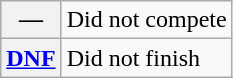<table class="wikitable">
<tr>
<th scope="row">—</th>
<td>Did not compete</td>
</tr>
<tr>
<th scope="row"><a href='#'>DNF</a></th>
<td>Did not finish</td>
</tr>
</table>
